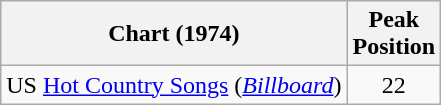<table class="wikitable">
<tr>
<th align="left">Chart (1974)</th>
<th align="left">Peak<br>Position</th>
</tr>
<tr>
<td align="left">US <a href='#'>Hot Country Songs</a> (<em><a href='#'>Billboard</a></em>)</td>
<td align="center">22</td>
</tr>
</table>
